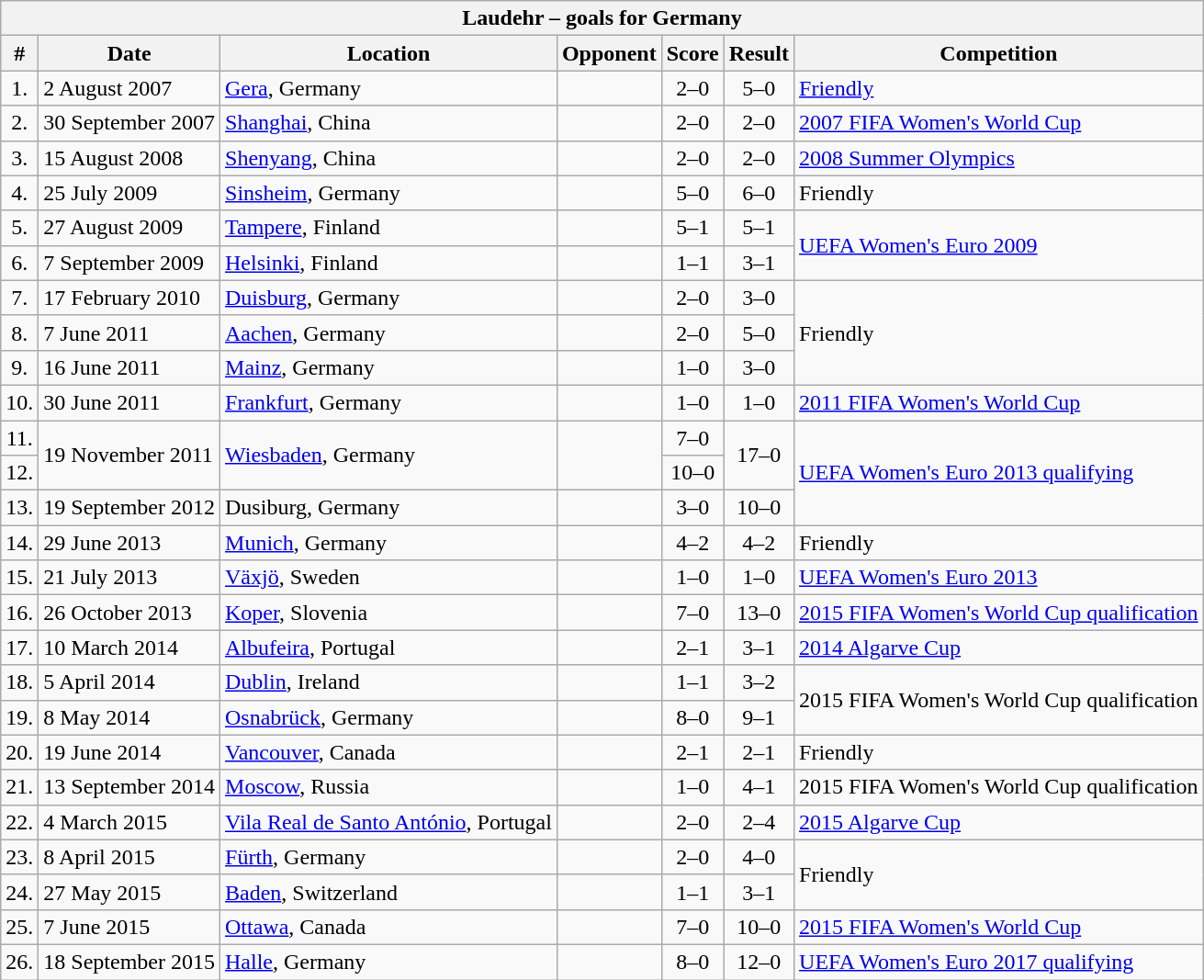<table class="wikitable collapsible collapsed">
<tr>
<th colspan="7"><strong>Laudehr – goals for Germany</strong></th>
</tr>
<tr>
<th>#</th>
<th>Date</th>
<th>Location</th>
<th>Opponent</th>
<th>Score</th>
<th>Result</th>
<th>Competition</th>
</tr>
<tr>
<td align=center>1.</td>
<td>2 August 2007</td>
<td><a href='#'>Gera</a>, Germany</td>
<td></td>
<td align=center>2–0</td>
<td align=center>5–0</td>
<td><a href='#'>Friendly</a></td>
</tr>
<tr>
<td align=center>2.</td>
<td>30 September 2007</td>
<td><a href='#'>Shanghai</a>, China</td>
<td></td>
<td align=center>2–0</td>
<td align=center>2–0</td>
<td><a href='#'>2007 FIFA Women's World Cup</a></td>
</tr>
<tr>
<td align=center>3.</td>
<td>15 August 2008</td>
<td><a href='#'>Shenyang</a>, China</td>
<td></td>
<td align=center>2–0</td>
<td align=center>2–0</td>
<td><a href='#'>2008 Summer Olympics</a></td>
</tr>
<tr>
<td align=center>4.</td>
<td>25 July 2009</td>
<td><a href='#'>Sinsheim</a>, Germany</td>
<td></td>
<td align=center>5–0</td>
<td align=center>6–0</td>
<td>Friendly</td>
</tr>
<tr>
<td align=center>5.</td>
<td>27 August 2009</td>
<td><a href='#'>Tampere</a>, Finland</td>
<td></td>
<td align=center>5–1</td>
<td align=center>5–1</td>
<td rowspan=2><a href='#'>UEFA Women's Euro 2009</a></td>
</tr>
<tr>
<td align=center>6.</td>
<td>7 September 2009</td>
<td><a href='#'>Helsinki</a>, Finland</td>
<td></td>
<td align=center>1–1</td>
<td align=center>3–1</td>
</tr>
<tr>
<td align=center>7.</td>
<td>17 February 2010</td>
<td><a href='#'>Duisburg</a>, Germany</td>
<td></td>
<td align=center>2–0</td>
<td align=center>3–0</td>
<td rowspan=3>Friendly</td>
</tr>
<tr>
<td align=center>8.</td>
<td>7 June 2011</td>
<td><a href='#'>Aachen</a>, Germany</td>
<td></td>
<td align=center>2–0</td>
<td align=center>5–0</td>
</tr>
<tr>
<td align=center>9.</td>
<td>16 June 2011</td>
<td><a href='#'>Mainz</a>, Germany</td>
<td></td>
<td align=center>1–0</td>
<td align=center>3–0</td>
</tr>
<tr>
<td align=center>10.</td>
<td>30 June 2011</td>
<td><a href='#'>Frankfurt</a>, Germany</td>
<td></td>
<td align=center>1–0</td>
<td align=center>1–0</td>
<td><a href='#'>2011 FIFA Women's World Cup</a></td>
</tr>
<tr>
<td align=center>11.</td>
<td rowspan=2>19 November 2011</td>
<td rowspan=2><a href='#'>Wiesbaden</a>, Germany</td>
<td rowspan=2></td>
<td align=center>7–0</td>
<td align=center rowspan=2>17–0</td>
<td rowspan=3><a href='#'>UEFA Women's Euro 2013 qualifying</a></td>
</tr>
<tr>
<td align=center>12.</td>
<td align=center>10–0</td>
</tr>
<tr>
<td align=center>13.</td>
<td>19 September 2012</td>
<td>Dusiburg, Germany</td>
<td></td>
<td align=center>3–0</td>
<td align=center>10–0</td>
</tr>
<tr>
<td align=center>14.</td>
<td>29 June 2013</td>
<td><a href='#'>Munich</a>, Germany</td>
<td></td>
<td align=center>4–2</td>
<td align=center>4–2</td>
<td>Friendly</td>
</tr>
<tr>
<td align=center>15.</td>
<td>21 July 2013</td>
<td><a href='#'>Växjö</a>, Sweden</td>
<td></td>
<td align=center>1–0</td>
<td align=center>1–0</td>
<td><a href='#'>UEFA Women's Euro 2013</a></td>
</tr>
<tr>
<td align=center>16.</td>
<td>26 October 2013</td>
<td><a href='#'>Koper</a>, Slovenia</td>
<td></td>
<td align=center>7–0</td>
<td align=center>13–0</td>
<td><a href='#'>2015 FIFA Women's World Cup qualification</a></td>
</tr>
<tr>
<td align=center>17.</td>
<td>10 March 2014</td>
<td><a href='#'>Albufeira</a>, Portugal</td>
<td></td>
<td align=center>2–1</td>
<td align=center>3–1</td>
<td><a href='#'>2014 Algarve Cup</a></td>
</tr>
<tr>
<td align=center>18.</td>
<td>5 April 2014</td>
<td><a href='#'>Dublin</a>, Ireland</td>
<td></td>
<td align=center>1–1</td>
<td align=center>3–2</td>
<td rowspan=2>2015 FIFA Women's World Cup qualification</td>
</tr>
<tr>
<td align=center>19.</td>
<td>8 May 2014</td>
<td><a href='#'>Osnabrück</a>, Germany</td>
<td></td>
<td align=center>8–0</td>
<td align=center>9–1</td>
</tr>
<tr>
<td align=center>20.</td>
<td>19 June 2014</td>
<td><a href='#'>Vancouver</a>, Canada</td>
<td></td>
<td align=center>2–1</td>
<td align=center>2–1</td>
<td>Friendly</td>
</tr>
<tr>
<td align=center>21.</td>
<td>13 September 2014</td>
<td><a href='#'>Moscow</a>, Russia</td>
<td></td>
<td align=center>1–0</td>
<td align=center>4–1</td>
<td>2015 FIFA Women's World Cup qualification</td>
</tr>
<tr>
<td align=center>22.</td>
<td>4 March 2015</td>
<td><a href='#'>Vila Real de Santo António</a>, Portugal</td>
<td></td>
<td align=center>2–0</td>
<td align=center>2–4</td>
<td><a href='#'>2015 Algarve Cup</a></td>
</tr>
<tr>
<td align=center>23.</td>
<td>8 April 2015</td>
<td><a href='#'>Fürth</a>, Germany</td>
<td></td>
<td align=center>2–0</td>
<td align=center>4–0</td>
<td rowspan=2>Friendly</td>
</tr>
<tr>
<td align=center>24.</td>
<td>27 May 2015</td>
<td><a href='#'>Baden</a>, Switzerland</td>
<td></td>
<td align=center>1–1</td>
<td align=center>3–1</td>
</tr>
<tr>
<td align=center>25.</td>
<td>7 June 2015</td>
<td><a href='#'>Ottawa</a>, Canada</td>
<td></td>
<td align=center>7–0</td>
<td align=center>10–0</td>
<td><a href='#'>2015 FIFA Women's World Cup</a></td>
</tr>
<tr>
<td align=center>26.</td>
<td>18 September 2015</td>
<td><a href='#'>Halle</a>, Germany</td>
<td></td>
<td align=center>8–0</td>
<td align=center>12–0</td>
<td><a href='#'>UEFA Women's Euro 2017 qualifying</a></td>
</tr>
</table>
